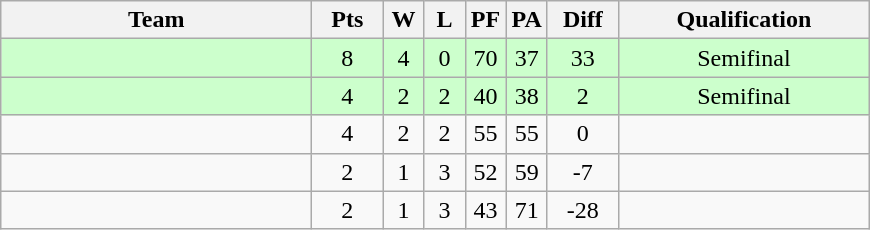<table class=wikitable style="text-align:center">
<tr>
<th width=200>Team</th>
<th width=40>Pts</th>
<th width=20>W</th>
<th width=20>L</th>
<th width=20>PF</th>
<th width=20>PA</th>
<th width=40>Diff</th>
<th width=160>Qualification</th>
</tr>
<tr style="background-color:#ccffcc">
<td align=left></td>
<td>8</td>
<td>4</td>
<td>0</td>
<td>70</td>
<td>37</td>
<td>33</td>
<td>Semifinal</td>
</tr>
<tr style="background-color:#ccffcc">
<td align=left></td>
<td>4</td>
<td>2</td>
<td>2</td>
<td>40</td>
<td>38</td>
<td>2</td>
<td>Semifinal</td>
</tr>
<tr>
<td align=left></td>
<td>4</td>
<td>2</td>
<td>2</td>
<td>55</td>
<td>55</td>
<td>0</td>
<td></td>
</tr>
<tr>
<td align=left></td>
<td>2</td>
<td>1</td>
<td>3</td>
<td>52</td>
<td>59</td>
<td>-7</td>
<td></td>
</tr>
<tr>
<td align=left></td>
<td>2</td>
<td>1</td>
<td>3</td>
<td>43</td>
<td>71</td>
<td>-28</td>
<td></td>
</tr>
</table>
